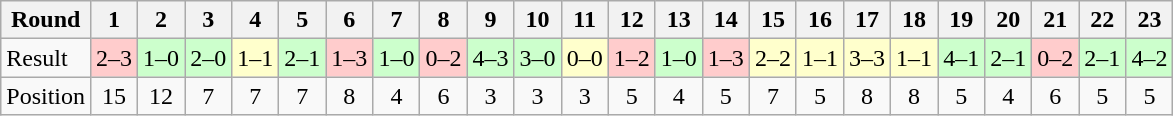<table class="wikitable">
<tr>
<th>Round</th>
<th>1</th>
<th>2</th>
<th>3</th>
<th>4</th>
<th>5</th>
<th>6</th>
<th>7</th>
<th>8</th>
<th>9</th>
<th>10</th>
<th>11</th>
<th>12</th>
<th>13</th>
<th>14</th>
<th>15</th>
<th>16</th>
<th>17</th>
<th>18</th>
<th>19</th>
<th>20</th>
<th>21</th>
<th>22</th>
<th>23</th>
</tr>
<tr>
<td>Result</td>
<td bgcolor="#FFCCCC">2–3</td>
<td bgcolor="#CCFFCC">1–0</td>
<td bgcolor="#CCFFCC">2–0</td>
<td bgcolor="#FFFFCC">1–1</td>
<td bgcolor="#CCFFCC">2–1</td>
<td bgcolor="#FFCCCC">1–3</td>
<td bgcolor="#CCFFCC">1–0</td>
<td bgcolor="#FFCCCC">0–2</td>
<td bgcolor="#CCFFCC">4–3</td>
<td bgcolor="#CCFFCC">3–0</td>
<td bgcolor="#FFFFCC">0–0</td>
<td bgcolor="#FFCCCC">1–2</td>
<td bgcolor="#CCFFCC">1–0</td>
<td bgcolor="#FFCCCC">1–3</td>
<td bgcolor="#FFFFCC">2–2</td>
<td bgcolor="#FFFFCC">1–1</td>
<td bgcolor="#FFFFCC">3–3</td>
<td bgcolor="#FFFFCC">1–1</td>
<td bgcolor="#CCFFCC">4–1</td>
<td bgcolor="#CCFFCC">2–1</td>
<td bgcolor="#FFCCCC">0–2</td>
<td bgcolor="#CCFFCC">2–1</td>
<td bgcolor="#CCFFCC">4–2</td>
</tr>
<tr>
<td>Position</td>
<td align="center">15</td>
<td align="center">12</td>
<td align="center">7</td>
<td align="center">7</td>
<td align="center">7</td>
<td align="center">8</td>
<td align="center">4</td>
<td align="center">6</td>
<td align="center">3</td>
<td align="center">3</td>
<td align="center">3</td>
<td align="center">5</td>
<td align="center">4</td>
<td align="center">5</td>
<td align="center">7</td>
<td align="center">5</td>
<td align="center">8</td>
<td align="center">8</td>
<td align="center">5</td>
<td align="center">4</td>
<td align="center">6</td>
<td align="center">5</td>
<td align="center">5</td>
</tr>
</table>
